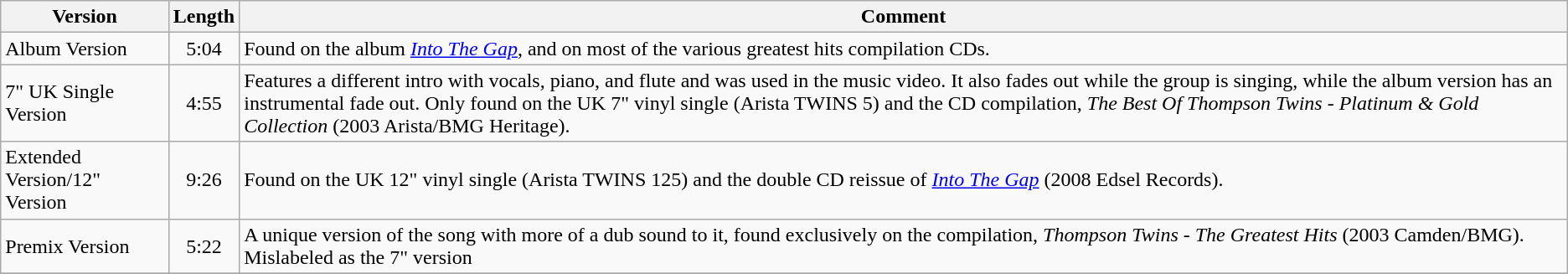<table class="wikitable">
<tr>
<th>Version</th>
<th>Length</th>
<th>Comment</th>
</tr>
<tr>
<td>Album Version</td>
<td align=center>5:04</td>
<td>Found on the album <em><a href='#'>Into The Gap</a></em>, and on most of the various greatest hits compilation CDs.</td>
</tr>
<tr>
<td>7" UK Single Version</td>
<td align=center>4:55</td>
<td>Features a different intro with vocals, piano, and flute and was used in the music video. It also fades out while the group is singing, while the album version has an instrumental fade out. Only found on the UK 7" vinyl single (Arista TWINS 5) and the CD compilation, <em>The Best Of Thompson Twins - Platinum & Gold Collection</em> (2003 Arista/BMG Heritage).</td>
</tr>
<tr>
<td>Extended Version/12" Version</td>
<td align=center>9:26</td>
<td>Found on the UK 12" vinyl single (Arista TWINS 125) and the double CD reissue of <em><a href='#'>Into The Gap</a></em> (2008 Edsel Records).</td>
</tr>
<tr>
<td>Premix Version</td>
<td align=center>5:22</td>
<td>A unique version of the song with more of a dub sound to it, found exclusively on the compilation, <em>Thompson Twins - The Greatest Hits</em> (2003 Camden/BMG). Mislabeled as the 7" version</td>
</tr>
<tr>
</tr>
</table>
